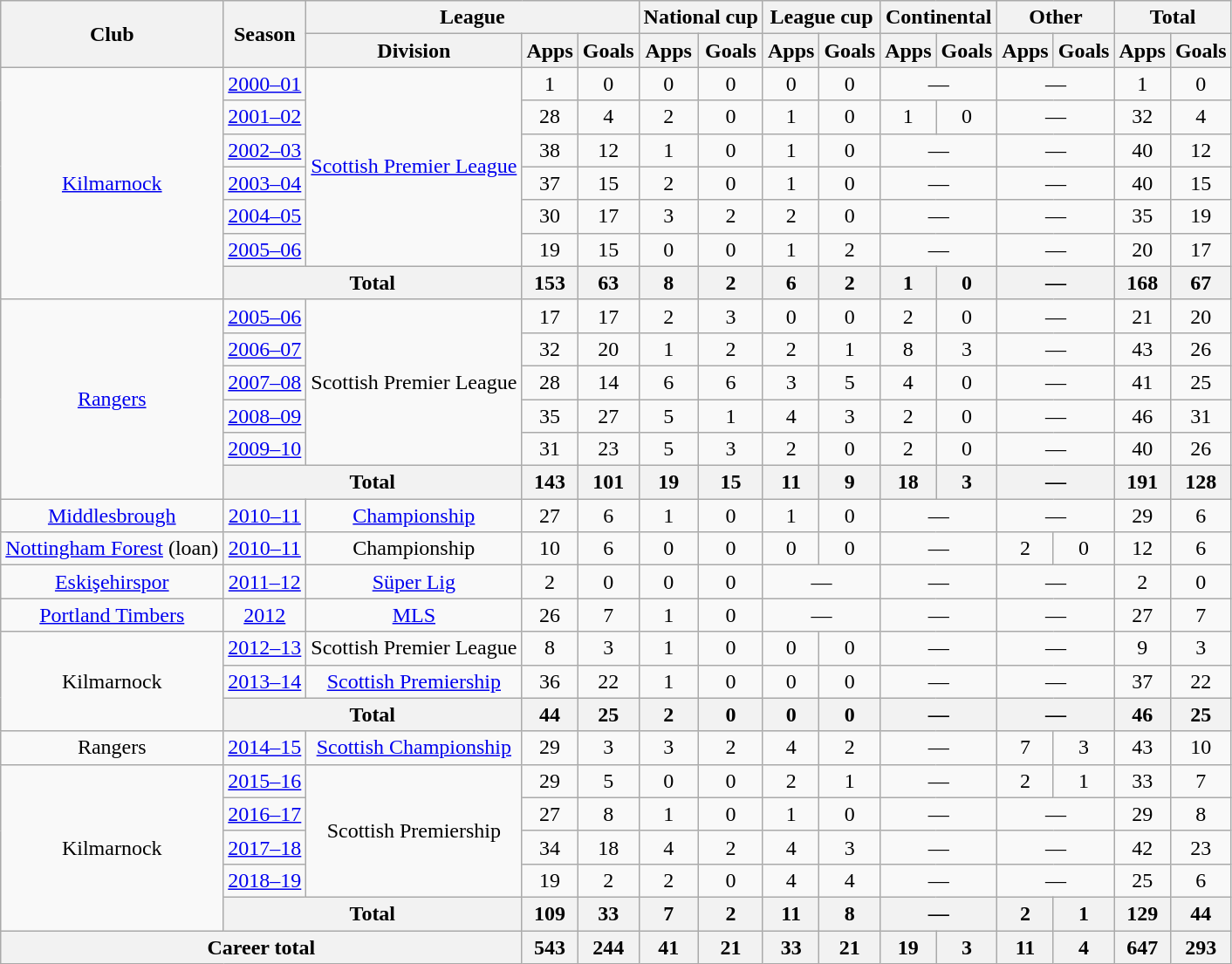<table class="wikitable" style="text-align:center">
<tr>
<th rowspan="2">Club</th>
<th rowspan="2">Season</th>
<th colspan="3">League</th>
<th colspan="2">National cup</th>
<th colspan="2">League cup</th>
<th colspan="2">Continental</th>
<th colspan="2">Other</th>
<th colspan="2">Total</th>
</tr>
<tr>
<th>Division</th>
<th>Apps</th>
<th>Goals</th>
<th>Apps</th>
<th>Goals</th>
<th>Apps</th>
<th>Goals</th>
<th>Apps</th>
<th>Goals</th>
<th>Apps</th>
<th>Goals</th>
<th>Apps</th>
<th>Goals</th>
</tr>
<tr>
<td rowspan="7"><a href='#'>Kilmarnock</a></td>
<td><a href='#'>2000–01</a></td>
<td rowspan="6"><a href='#'>Scottish Premier League</a></td>
<td>1</td>
<td>0</td>
<td>0</td>
<td>0</td>
<td>0</td>
<td>0</td>
<td colspan=2>—</td>
<td colspan=2>—</td>
<td>1</td>
<td>0</td>
</tr>
<tr>
<td><a href='#'>2001–02</a></td>
<td>28</td>
<td>4</td>
<td>2</td>
<td>0</td>
<td>1</td>
<td>0</td>
<td>1</td>
<td>0</td>
<td colspan=2>—</td>
<td>32</td>
<td>4</td>
</tr>
<tr>
<td><a href='#'>2002–03</a></td>
<td>38</td>
<td>12</td>
<td>1</td>
<td>0</td>
<td>1</td>
<td>0</td>
<td colspan=2>—</td>
<td colspan=2>—</td>
<td>40</td>
<td>12</td>
</tr>
<tr>
<td><a href='#'>2003–04</a></td>
<td>37</td>
<td>15</td>
<td>2</td>
<td>0</td>
<td>1</td>
<td>0</td>
<td colspan=2>—</td>
<td colspan=2>—</td>
<td>40</td>
<td>15</td>
</tr>
<tr>
<td><a href='#'>2004–05</a></td>
<td>30</td>
<td>17</td>
<td>3</td>
<td>2</td>
<td>2</td>
<td>0</td>
<td colspan=2>—</td>
<td colspan=2>—</td>
<td>35</td>
<td>19</td>
</tr>
<tr>
<td><a href='#'>2005–06</a></td>
<td>19</td>
<td>15</td>
<td>0</td>
<td>0</td>
<td>1</td>
<td>2</td>
<td colspan=2>—</td>
<td colspan=2>—</td>
<td>20</td>
<td>17</td>
</tr>
<tr>
<th colspan="2">Total</th>
<th>153</th>
<th>63</th>
<th>8</th>
<th>2</th>
<th>6</th>
<th>2</th>
<th>1</th>
<th>0</th>
<th colspan=2>—</th>
<th>168</th>
<th>67</th>
</tr>
<tr>
<td rowspan="6"><a href='#'>Rangers</a></td>
<td><a href='#'>2005–06</a></td>
<td rowspan="5">Scottish Premier League</td>
<td>17</td>
<td>17</td>
<td>2</td>
<td>3</td>
<td>0</td>
<td>0</td>
<td>2</td>
<td>0</td>
<td colspan=2>—</td>
<td>21</td>
<td>20</td>
</tr>
<tr>
<td><a href='#'>2006–07</a></td>
<td>32</td>
<td>20</td>
<td>1</td>
<td>2</td>
<td>2</td>
<td>1</td>
<td>8</td>
<td>3</td>
<td colspan=2>—</td>
<td>43</td>
<td>26</td>
</tr>
<tr>
<td><a href='#'>2007–08</a></td>
<td>28</td>
<td>14</td>
<td>6</td>
<td>6</td>
<td>3</td>
<td>5</td>
<td>4</td>
<td>0</td>
<td colspan=2>—</td>
<td>41</td>
<td>25</td>
</tr>
<tr>
<td><a href='#'>2008–09</a></td>
<td>35</td>
<td>27</td>
<td>5</td>
<td>1</td>
<td>4</td>
<td>3</td>
<td>2</td>
<td>0</td>
<td colspan=2>—</td>
<td>46</td>
<td>31</td>
</tr>
<tr>
<td><a href='#'>2009–10</a></td>
<td>31</td>
<td>23</td>
<td>5</td>
<td>3</td>
<td>2</td>
<td>0</td>
<td>2</td>
<td>0</td>
<td colspan=2>—</td>
<td>40</td>
<td>26</td>
</tr>
<tr>
<th colspan="2">Total</th>
<th>143</th>
<th>101</th>
<th>19</th>
<th>15</th>
<th>11</th>
<th>9</th>
<th>18</th>
<th>3</th>
<th colspan=2>—</th>
<th>191</th>
<th>128</th>
</tr>
<tr>
<td><a href='#'>Middlesbrough</a></td>
<td><a href='#'>2010–11</a></td>
<td><a href='#'>Championship</a></td>
<td>27</td>
<td>6</td>
<td>1</td>
<td>0</td>
<td>1</td>
<td>0</td>
<td colspan=2>—</td>
<td colspan=2>—</td>
<td>29</td>
<td>6</td>
</tr>
<tr>
<td><a href='#'>Nottingham Forest</a> (loan)</td>
<td><a href='#'>2010–11</a></td>
<td>Championship</td>
<td>10</td>
<td>6</td>
<td>0</td>
<td>0</td>
<td>0</td>
<td>0</td>
<td colspan=2>—</td>
<td>2</td>
<td>0</td>
<td>12</td>
<td>6</td>
</tr>
<tr>
<td><a href='#'>Eskişehirspor</a></td>
<td><a href='#'>2011–12</a></td>
<td><a href='#'>Süper Lig</a></td>
<td>2</td>
<td>0</td>
<td>0</td>
<td>0</td>
<td colspan=2>—</td>
<td colspan=2>—</td>
<td colspan=2>—</td>
<td>2</td>
<td>0</td>
</tr>
<tr>
<td><a href='#'>Portland Timbers</a></td>
<td><a href='#'>2012</a></td>
<td><a href='#'>MLS</a></td>
<td>26</td>
<td>7</td>
<td>1</td>
<td>0</td>
<td colspan=2>—</td>
<td colspan=2>—</td>
<td colspan=2>—</td>
<td>27</td>
<td>7</td>
</tr>
<tr>
<td rowspan="3">Kilmarnock</td>
<td><a href='#'>2012–13</a></td>
<td>Scottish Premier League</td>
<td>8</td>
<td>3</td>
<td>1</td>
<td>0</td>
<td>0</td>
<td>0</td>
<td colspan=2>—</td>
<td colspan=2>—</td>
<td>9</td>
<td>3</td>
</tr>
<tr>
<td><a href='#'>2013–14</a></td>
<td><a href='#'>Scottish Premiership</a></td>
<td>36</td>
<td>22</td>
<td>1</td>
<td>0</td>
<td>0</td>
<td>0</td>
<td colspan=2>—</td>
<td colspan=2>—</td>
<td>37</td>
<td>22</td>
</tr>
<tr>
<th colspan="2">Total</th>
<th>44</th>
<th>25</th>
<th>2</th>
<th>0</th>
<th>0</th>
<th>0</th>
<th colspan=2>—</th>
<th colspan=2>—</th>
<th>46</th>
<th>25</th>
</tr>
<tr>
<td>Rangers</td>
<td><a href='#'>2014–15</a></td>
<td><a href='#'>Scottish Championship</a></td>
<td>29</td>
<td>3</td>
<td>3</td>
<td>2</td>
<td>4</td>
<td>2</td>
<td colspan=2>—</td>
<td>7</td>
<td>3</td>
<td>43</td>
<td>10</td>
</tr>
<tr>
<td rowspan="5">Kilmarnock</td>
<td><a href='#'>2015–16</a></td>
<td rowspan="4">Scottish Premiership</td>
<td>29</td>
<td>5</td>
<td>0</td>
<td>0</td>
<td>2</td>
<td>1</td>
<td colspan=2>—</td>
<td>2</td>
<td>1</td>
<td>33</td>
<td>7</td>
</tr>
<tr>
<td><a href='#'>2016–17</a></td>
<td>27</td>
<td>8</td>
<td>1</td>
<td>0</td>
<td>1</td>
<td>0</td>
<td colspan=2>—</td>
<td colspan=2>—</td>
<td>29</td>
<td>8</td>
</tr>
<tr>
<td><a href='#'>2017–18</a></td>
<td>34</td>
<td>18</td>
<td>4</td>
<td>2</td>
<td>4</td>
<td>3</td>
<td colspan=2>—</td>
<td colspan=2>—</td>
<td>42</td>
<td>23</td>
</tr>
<tr>
<td><a href='#'>2018–19</a></td>
<td>19</td>
<td>2</td>
<td>2</td>
<td>0</td>
<td>4</td>
<td>4</td>
<td colspan=2>—</td>
<td colspan=2>—</td>
<td>25</td>
<td>6</td>
</tr>
<tr>
<th colspan="2">Total</th>
<th>109</th>
<th>33</th>
<th>7</th>
<th>2</th>
<th>11</th>
<th>8</th>
<th colspan=2>—</th>
<th>2</th>
<th>1</th>
<th>129</th>
<th>44</th>
</tr>
<tr>
<th colspan=3>Career total</th>
<th>543</th>
<th>244</th>
<th>41</th>
<th>21</th>
<th>33</th>
<th>21</th>
<th>19</th>
<th>3</th>
<th>11</th>
<th>4</th>
<th>647</th>
<th>293</th>
</tr>
</table>
